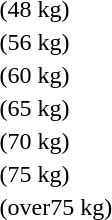<table>
<tr>
<td rowspan=2>(48 kg)<br></td>
<td rowspan=2></td>
<td rowspan=2></td>
<td></td>
</tr>
<tr>
<td></td>
</tr>
<tr>
<td rowspan=2>(56 kg)<br></td>
<td rowspan=2></td>
<td rowspan=2></td>
<td></td>
</tr>
<tr>
<td></td>
</tr>
<tr>
<td rowspan=2>(60 kg)<br></td>
<td rowspan=2></td>
<td rowspan=2></td>
<td></td>
</tr>
<tr>
<td></td>
</tr>
<tr>
<td rowspan=2>(65 kg)<br></td>
<td rowspan=2></td>
<td rowspan=2></td>
<td></td>
</tr>
<tr>
<td></td>
</tr>
<tr>
<td rowspan=2>(70 kg)<br></td>
<td rowspan=2></td>
<td rowspan=2></td>
<td></td>
</tr>
<tr>
<td></td>
</tr>
<tr>
<td rowspan=2>(75 kg)<br></td>
<td rowspan=2></td>
<td rowspan=2></td>
<td></td>
</tr>
<tr>
<td></td>
</tr>
<tr>
<td rowspan=2>(over75 kg)<br></td>
<td rowspan=2></td>
<td rowspan=2></td>
<td></td>
</tr>
<tr>
<td></td>
</tr>
</table>
